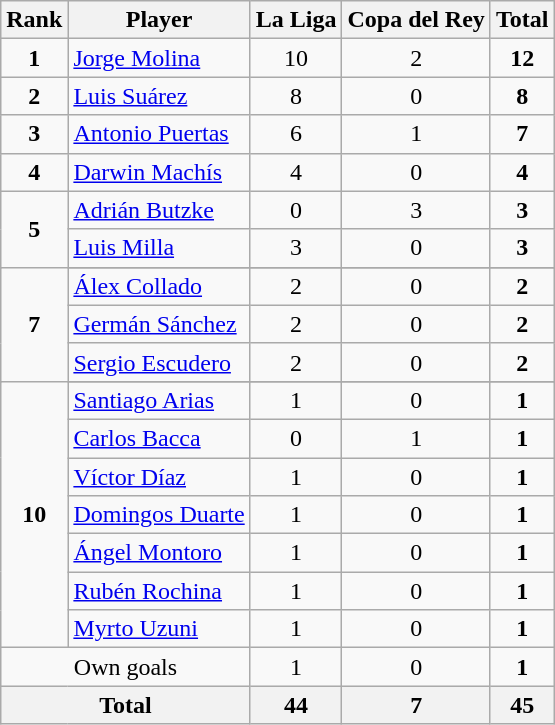<table class="wikitable" style="text-align:center;">
<tr>
<th>Rank</th>
<th>Player</th>
<th>La Liga</th>
<th>Copa del Rey</th>
<th>Total</th>
</tr>
<tr>
<td><strong>1</strong></td>
<td align=left> <a href='#'>Jorge Molina</a></td>
<td>10</td>
<td>2</td>
<td><strong>12</strong></td>
</tr>
<tr>
<td><strong>2</strong></td>
<td align=left> <a href='#'>Luis Suárez</a></td>
<td>8</td>
<td>0</td>
<td><strong>8</strong></td>
</tr>
<tr>
<td><strong>3</strong></td>
<td align=left> <a href='#'>Antonio Puertas</a></td>
<td>6</td>
<td>1</td>
<td><strong>7</strong></td>
</tr>
<tr>
<td><strong>4</strong></td>
<td align=left> <a href='#'>Darwin Machís</a></td>
<td>4</td>
<td>0</td>
<td><strong>4</strong></td>
</tr>
<tr>
<td rowspan=2><strong>5</strong></td>
<td align=left> <a href='#'>Adrián Butzke</a></td>
<td>0</td>
<td>3</td>
<td><strong>3</strong></td>
</tr>
<tr>
<td align=left> <a href='#'>Luis Milla</a></td>
<td>3</td>
<td>0</td>
<td><strong>3</strong></td>
</tr>
<tr>
<td rowspan=4><strong>7</strong></td>
</tr>
<tr>
<td align=left> <a href='#'>Álex Collado</a></td>
<td>2</td>
<td>0</td>
<td><strong>2</strong></td>
</tr>
<tr>
<td align=left> <a href='#'>Germán Sánchez</a></td>
<td>2</td>
<td>0</td>
<td><strong>2</strong></td>
</tr>
<tr>
<td align=left> <a href='#'>Sergio Escudero</a></td>
<td>2</td>
<td>0</td>
<td><strong>2</strong></td>
</tr>
<tr>
<td rowspan=8><strong>10</strong></td>
</tr>
<tr>
<td align=left> <a href='#'>Santiago Arias</a></td>
<td>1</td>
<td>0</td>
<td><strong>1</strong></td>
</tr>
<tr>
<td align=left> <a href='#'>Carlos Bacca</a></td>
<td>0</td>
<td>1</td>
<td><strong>1</strong></td>
</tr>
<tr>
<td align=left> <a href='#'>Víctor Díaz</a></td>
<td>1</td>
<td>0</td>
<td><strong>1</strong></td>
</tr>
<tr>
<td align=left> <a href='#'>Domingos Duarte</a></td>
<td>1</td>
<td>0</td>
<td><strong>1</strong></td>
</tr>
<tr>
<td align=left> <a href='#'>Ángel Montoro</a></td>
<td>1</td>
<td>0</td>
<td><strong>1</strong></td>
</tr>
<tr>
<td align=left> <a href='#'>Rubén Rochina</a></td>
<td>1</td>
<td>0</td>
<td><strong>1</strong></td>
</tr>
<tr>
<td align=left> <a href='#'>Myrto Uzuni</a></td>
<td>1</td>
<td>0</td>
<td><strong>1</strong></td>
</tr>
<tr>
<td align=center colspan=2>Own goals</td>
<td>1</td>
<td>0</td>
<td><strong>1</strong></td>
</tr>
<tr>
<th colspan=2>Total</th>
<th>44</th>
<th>7</th>
<th><strong>45</strong></th>
</tr>
</table>
